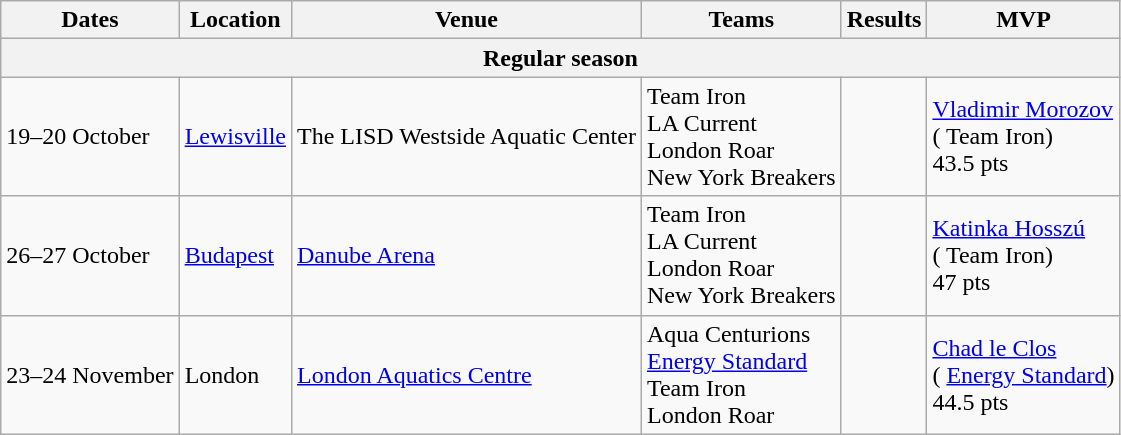<table class="wikitable">
<tr>
<th>Dates</th>
<th>Location</th>
<th>Venue</th>
<th>Teams</th>
<th>Results</th>
<th>MVP</th>
</tr>
<tr>
<th colspan="6"><strong>Regular season</strong></th>
</tr>
<tr>
<td>19–20 October</td>
<td> <a href='#'>Lewisville</a></td>
<td>The LISD Westside Aquatic Center</td>
<td> Team Iron<br> LA Current<br> London Roar<br> New York Breakers</td>
<td style="text-align:center"></td>
<td valign="center"> <a href='#'>Vladimir Morozov</a><br>( Team Iron)<br>43.5 pts</td>
</tr>
<tr>
<td>26–27 October</td>
<td> <a href='#'>Budapest</a></td>
<td><a href='#'>Danube Arena</a></td>
<td> Team Iron<br> LA Current<br> London Roar<br> New York Breakers</td>
<td style="text-align:center"></td>
<td valign="center"> <a href='#'>Katinka Hosszú</a><br>( Team Iron)<br>47 pts</td>
</tr>
<tr>
<td>23–24 November</td>
<td> London</td>
<td><a href='#'>London Aquatics Centre</a></td>
<td> Aqua Centurions<br> <a href='#'>Energy Standard</a><br> Team Iron<br> London Roar</td>
<td style="text-align:center"></td>
<td valign="center"> <a href='#'>Chad le Clos</a><br>( <a href='#'>Energy Standard</a>)<br>44.5 pts</td>
</tr>
</table>
